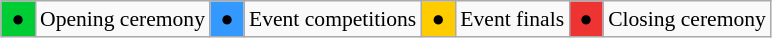<table class="wikitable" style="margin:0.5em auto; font-size:90%;position:relative;">
<tr>
<td bgcolor=#00cc33 align=center> ● </td>
<td>Opening ceremony</td>
<td bgcolor=#3399ff align=center> ● </td>
<td>Event competitions</td>
<td bgcolor=#ffcc00 align=center> ● </td>
<td>Event finals</td>
<td bgcolor=#ee3333> ● </td>
<td>Closing ceremony</td>
</tr>
</table>
